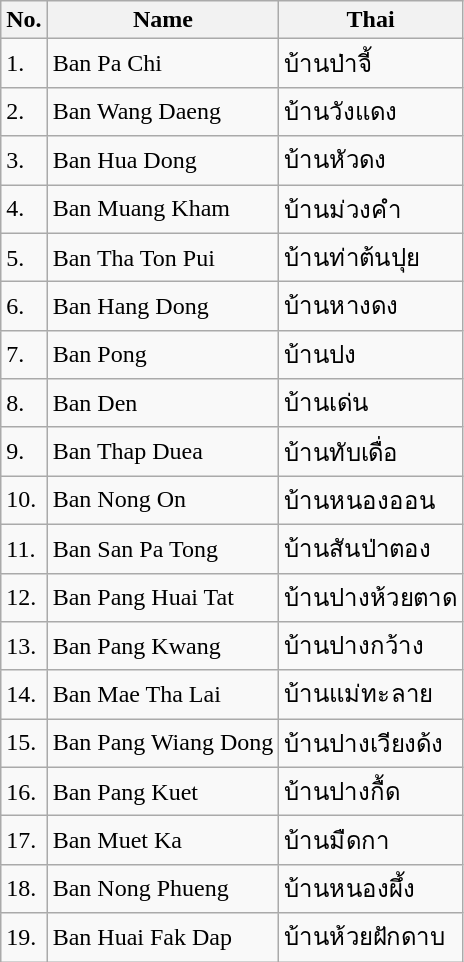<table class="wikitable sortable">
<tr>
<th>No.</th>
<th>Name</th>
<th>Thai</th>
</tr>
<tr>
<td>1.</td>
<td>Ban Pa Chi</td>
<td>บ้านป่าจี้</td>
</tr>
<tr>
<td>2.</td>
<td>Ban Wang Daeng</td>
<td>บ้านวังแดง</td>
</tr>
<tr>
<td>3.</td>
<td>Ban Hua Dong</td>
<td>บ้านหัวดง</td>
</tr>
<tr>
<td>4.</td>
<td>Ban Muang Kham</td>
<td>บ้านม่วงคำ</td>
</tr>
<tr>
<td>5.</td>
<td>Ban Tha Ton Pui</td>
<td>บ้านท่าต้นปุย</td>
</tr>
<tr>
<td>6.</td>
<td>Ban Hang Dong</td>
<td>บ้านหางดง</td>
</tr>
<tr>
<td>7.</td>
<td>Ban Pong</td>
<td>บ้านปง</td>
</tr>
<tr>
<td>8.</td>
<td>Ban Den</td>
<td>บ้านเด่น</td>
</tr>
<tr>
<td>9.</td>
<td>Ban Thap Duea</td>
<td>บ้านทับเดื่อ</td>
</tr>
<tr>
<td>10.</td>
<td>Ban Nong On</td>
<td>บ้านหนองออน</td>
</tr>
<tr>
<td>11.</td>
<td>Ban San Pa Tong</td>
<td>บ้านสันป่าตอง</td>
</tr>
<tr>
<td>12.</td>
<td>Ban Pang Huai Tat</td>
<td>บ้านปางห้วยตาด</td>
</tr>
<tr>
<td>13.</td>
<td>Ban Pang Kwang</td>
<td>บ้านปางกว้าง</td>
</tr>
<tr>
<td>14.</td>
<td>Ban Mae Tha Lai</td>
<td>บ้านแม่ทะลาย</td>
</tr>
<tr>
<td>15.</td>
<td>Ban Pang Wiang Dong</td>
<td>บ้านปางเวียงด้ง</td>
</tr>
<tr>
<td>16.</td>
<td>Ban Pang Kuet</td>
<td>บ้านปางกื้ด</td>
</tr>
<tr>
<td>17.</td>
<td>Ban Muet Ka</td>
<td>บ้านมืดกา</td>
</tr>
<tr>
<td>18.</td>
<td>Ban Nong Phueng</td>
<td>บ้านหนองผึ้ง</td>
</tr>
<tr>
<td>19.</td>
<td>Ban Huai Fak Dap</td>
<td>บ้านห้วยฝักดาบ</td>
</tr>
</table>
